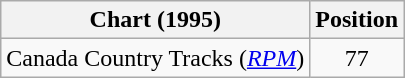<table class="wikitable sortable">
<tr>
<th scope="col">Chart (1995)</th>
<th scope="col">Position</th>
</tr>
<tr>
<td>Canada Country Tracks (<em><a href='#'>RPM</a></em>)</td>
<td align="center">77</td>
</tr>
</table>
